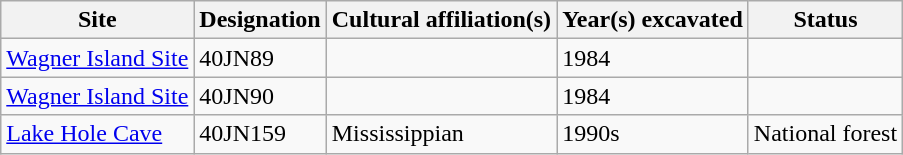<table class="wikitable">
<tr>
<th>Site</th>
<th>Designation</th>
<th>Cultural affiliation(s)</th>
<th>Year(s) excavated</th>
<th>Status</th>
</tr>
<tr>
<td><a href='#'>Wagner Island Site</a></td>
<td>40JN89</td>
<td></td>
<td>1984</td>
<td></td>
</tr>
<tr>
<td><a href='#'>Wagner Island Site</a></td>
<td>40JN90</td>
<td></td>
<td>1984</td>
<td></td>
</tr>
<tr>
<td><a href='#'>Lake Hole Cave</a></td>
<td>40JN159</td>
<td>Mississippian</td>
<td>1990s</td>
<td>National forest</td>
</tr>
</table>
